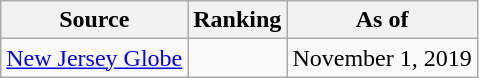<table class="wikitable" style="text-align:center">
<tr>
<th>Source</th>
<th>Ranking</th>
<th>As of</th>
</tr>
<tr>
<td align=left><a href='#'>New Jersey Globe</a></td>
<td></td>
<td>November 1, 2019</td>
</tr>
</table>
